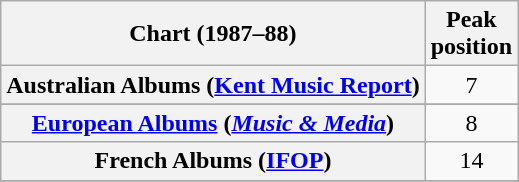<table class="wikitable sortable plainrowheaders" style="text-align:center">
<tr>
<th scope="col">Chart (1987–88)</th>
<th scope="col">Peak<br>position</th>
</tr>
<tr>
<th scope="row">Australian Albums (<a href='#'>Kent Music Report</a>)</th>
<td>7</td>
</tr>
<tr>
</tr>
<tr>
</tr>
<tr>
<th scope="row"><a href='#'>European Albums</a> (<em><a href='#'>Music & Media</a></em>)</th>
<td>8</td>
</tr>
<tr>
<th scope="row">French Albums (<a href='#'>IFOP</a>)</th>
<td>14</td>
</tr>
<tr>
</tr>
<tr>
</tr>
<tr>
</tr>
<tr>
</tr>
<tr>
</tr>
<tr>
</tr>
<tr>
</tr>
</table>
